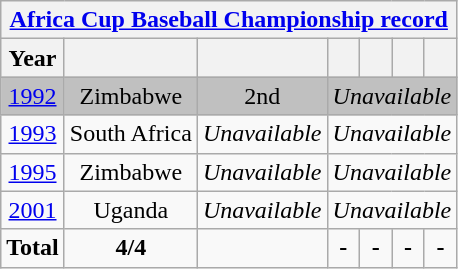<table class="wikitable" style="text-align: center;">
<tr>
<th colspan=8><a href='#'>Africa Cup Baseball Championship record</a></th>
</tr>
<tr>
<th>Year</th>
<th></th>
<th></th>
<th></th>
<th></th>
<th></th>
<th></th>
</tr>
<tr style="background:Silver;">
<td><a href='#'>1992</a></td>
<td>Zimbabwe</td>
<td> 2nd</td>
<td colspan=4 align=center><em>Unavailable</em></td>
</tr>
<tr>
<td><a href='#'>1993</a></td>
<td>South Africa</td>
<td><em>Unavailable</em></td>
<td colspan=4 align=center><em>Unavailable</em></td>
</tr>
<tr>
<td><a href='#'>1995</a></td>
<td>Zimbabwe</td>
<td><em>Unavailable</em></td>
<td colspan=4 align=center><em>Unavailable</em></td>
</tr>
<tr>
<td><a href='#'>2001</a></td>
<td>Uganda</td>
<td><em>Unavailable</em></td>
<td colspan=4 align=center><em>Unavailable</em></td>
</tr>
<tr>
<td><strong>Total</strong></td>
<td><strong>4/4</strong></td>
<td></td>
<td><strong>-</strong></td>
<td><strong>-</strong></td>
<td><strong>-</strong></td>
<td><strong>-</strong></td>
</tr>
</table>
